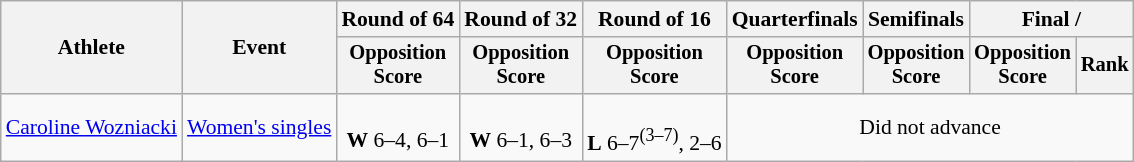<table class=wikitable style="font-size:90%">
<tr>
<th rowspan="2">Athlete</th>
<th rowspan="2">Event</th>
<th>Round of 64</th>
<th>Round of 32</th>
<th>Round of 16</th>
<th>Quarterfinals</th>
<th>Semifinals</th>
<th colspan=2>Final / </th>
</tr>
<tr style="font-size:95%">
<th>Opposition<br>Score</th>
<th>Opposition<br>Score</th>
<th>Opposition<br>Score</th>
<th>Opposition<br>Score</th>
<th>Opposition<br>Score</th>
<th>Opposition<br>Score</th>
<th>Rank</th>
</tr>
<tr align=center>
<td align=left><a href='#'>Caroline Wozniacki</a></td>
<td align=left><a href='#'>Women's singles</a></td>
<td><br><strong>W</strong> 6–4, 6–1</td>
<td><br><strong>W</strong> 6–1, 6–3</td>
<td><br><strong>L</strong> 6–7<sup>(3–7)</sup>, 2–6</td>
<td colspan=4>Did not advance</td>
</tr>
</table>
